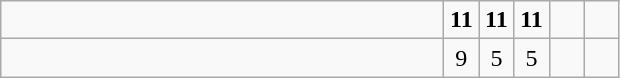<table class="wikitable">
<tr>
<td style="width:18em"><strong></strong></td>
<td align=center style="width:1em"><strong>11</strong></td>
<td align=center style="width:1em"><strong>11</strong></td>
<td align=center style="width:1em"><strong>11</strong></td>
<td align=center style="width:1em"></td>
<td align=center style="width:1em"></td>
</tr>
<tr>
<td style="width:18em"></td>
<td align=center style="width:1em">9</td>
<td align=center style="width:1em">5</td>
<td align=center style="width:1em">5</td>
<td align=center style="width:1em"></td>
<td align=center style="width:1em"></td>
</tr>
</table>
